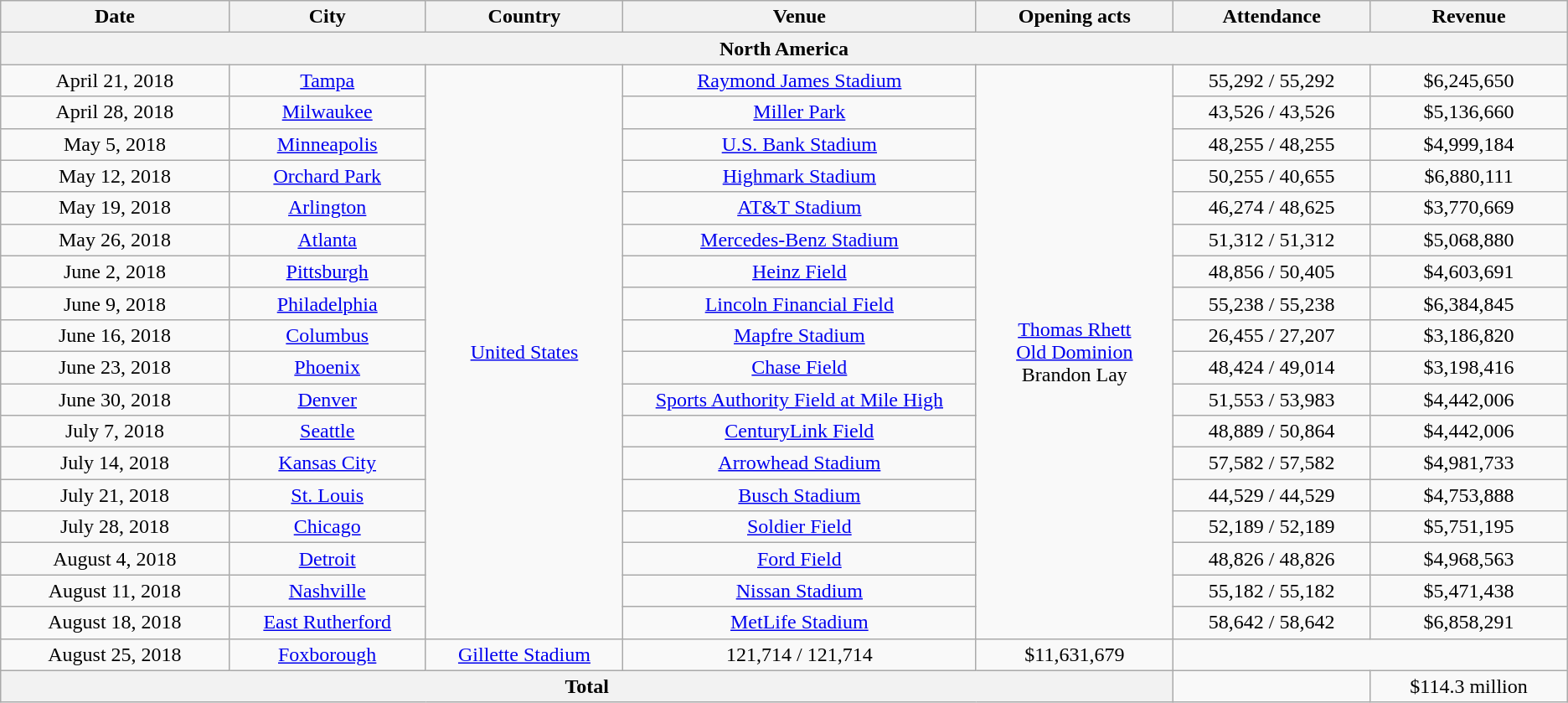<table class="wikitable" style="text-align:center;">
<tr>
<th style="width:175px;">Date</th>
<th style="width:150px;">City</th>
<th style="width:150px;">Country</th>
<th style="width:275px;">Venue</th>
<th style="width:150px;">Opening acts</th>
<th style="width:150px;">Attendance</th>
<th style="width:150px;">Revenue</th>
</tr>
<tr>
<th colspan="7">North America</th>
</tr>
<tr>
<td>April 21, 2018</td>
<td><a href='#'>Tampa</a></td>
<td rowspan="18"><a href='#'>United States </a></td>
<td><a href='#'>Raymond James Stadium</a></td>
<td rowspan="18"><a href='#'>Thomas Rhett</a><br><a href='#'>Old Dominion</a><br>Brandon Lay</td>
<td>55,292 / 55,292</td>
<td>$6,245,650</td>
</tr>
<tr>
<td>April 28, 2018</td>
<td><a href='#'>Milwaukee</a></td>
<td><a href='#'>Miller Park</a></td>
<td>43,526 / 43,526</td>
<td>$5,136,660</td>
</tr>
<tr>
<td>May 5, 2018</td>
<td><a href='#'>Minneapolis</a></td>
<td><a href='#'>U.S. Bank Stadium</a></td>
<td>48,255 / 48,255</td>
<td>$4,999,184</td>
</tr>
<tr>
<td>May 12, 2018</td>
<td><a href='#'>Orchard Park</a></td>
<td><a href='#'>Highmark Stadium</a></td>
<td>50,255 / 40,655</td>
<td>$6,880,111</td>
</tr>
<tr>
<td>May 19, 2018</td>
<td><a href='#'>Arlington</a></td>
<td><a href='#'>AT&T Stadium</a></td>
<td>46,274 / 48,625</td>
<td>$3,770,669</td>
</tr>
<tr>
<td>May 26, 2018</td>
<td><a href='#'>Atlanta</a></td>
<td><a href='#'>Mercedes-Benz Stadium</a></td>
<td>51,312 / 51,312</td>
<td>$5,068,880</td>
</tr>
<tr>
<td>June 2, 2018</td>
<td><a href='#'>Pittsburgh</a></td>
<td><a href='#'>Heinz Field</a></td>
<td>48,856 / 50,405</td>
<td>$4,603,691</td>
</tr>
<tr>
<td>June 9, 2018</td>
<td><a href='#'>Philadelphia</a></td>
<td><a href='#'>Lincoln Financial Field</a></td>
<td>55,238 / 55,238</td>
<td>$6,384,845</td>
</tr>
<tr>
<td>June 16, 2018</td>
<td><a href='#'>Columbus</a></td>
<td><a href='#'>Mapfre Stadium</a></td>
<td>26,455 / 27,207</td>
<td>$3,186,820</td>
</tr>
<tr>
<td>June 23, 2018</td>
<td><a href='#'>Phoenix</a></td>
<td><a href='#'>Chase Field</a></td>
<td>48,424 / 49,014</td>
<td>$3,198,416</td>
</tr>
<tr>
<td>June 30, 2018</td>
<td><a href='#'>Denver</a></td>
<td><a href='#'>Sports Authority Field at Mile High</a></td>
<td>51,553 / 53,983</td>
<td>$4,442,006</td>
</tr>
<tr>
<td>July 7, 2018</td>
<td><a href='#'>Seattle</a></td>
<td><a href='#'>CenturyLink Field</a></td>
<td>48,889 / 50,864</td>
<td>$4,442,006</td>
</tr>
<tr>
<td>July 14, 2018</td>
<td><a href='#'>Kansas City</a></td>
<td><a href='#'>Arrowhead Stadium</a></td>
<td>57,582 / 57,582</td>
<td>$4,981,733</td>
</tr>
<tr>
<td>July 21, 2018</td>
<td><a href='#'>St. Louis</a></td>
<td><a href='#'>Busch Stadium</a></td>
<td>44,529 / 44,529</td>
<td>$4,753,888</td>
</tr>
<tr>
<td>July 28, 2018</td>
<td><a href='#'>Chicago</a></td>
<td><a href='#'>Soldier Field</a></td>
<td>52,189 / 52,189</td>
<td>$5,751,195</td>
</tr>
<tr>
<td>August 4, 2018</td>
<td><a href='#'>Detroit</a></td>
<td><a href='#'>Ford Field</a></td>
<td>48,826 / 48,826</td>
<td>$4,968,563</td>
</tr>
<tr>
<td>August 11, 2018</td>
<td><a href='#'>Nashville</a></td>
<td><a href='#'>Nissan Stadium</a></td>
<td>55,182 / 55,182</td>
<td>$5,471,438</td>
</tr>
<tr>
<td>August 18, 2018</td>
<td><a href='#'>East Rutherford</a></td>
<td><a href='#'>MetLife Stadium</a></td>
<td>58,642 / 58,642</td>
<td>$6,858,291</td>
</tr>
<tr>
<td>August 25, 2018</td>
<td><a href='#'>Foxborough</a></td>
<td><a href='#'>Gillette Stadium</a></td>
<td>121,714 / 121,714</td>
<td>$11,631,679</td>
</tr>
<tr>
<th colspan="5">Total</th>
<td></td>
<td>$114.3 million</td>
</tr>
</table>
